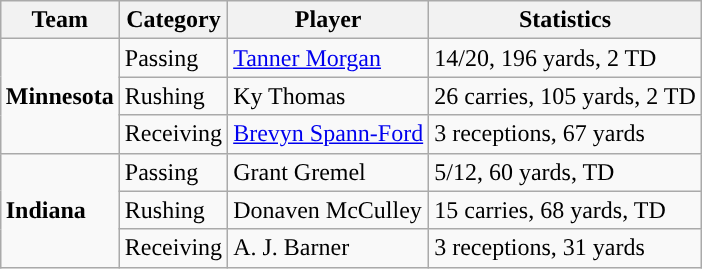<table class="wikitable" style="float: right;">
<tr>
<th>Team</th>
<th>Category</th>
<th>Player</th>
<th>Statistics</th>
</tr>
<tr>
<td rowspan=3><strong>Minnesota</strong></td>
<td>Passing</td>
<td><a href='#'>Tanner Morgan</a></td>
<td>14/20, 196 yards, 2 TD</td>
</tr>
<tr>
<td>Rushing</td>
<td>Ky Thomas</td>
<td>26 carries, 105 yards, 2 TD</td>
</tr>
<tr>
<td>Receiving</td>
<td><a href='#'>Brevyn Spann-Ford</a></td>
<td>3 receptions, 67 yards</td>
</tr>
<tr>
<td rowspan=3><strong>Indiana</strong></td>
<td>Passing</td>
<td>Grant Gremel</td>
<td>5/12, 60 yards, TD</td>
</tr>
<tr>
<td>Rushing</td>
<td>Donaven McCulley</td>
<td>15 carries, 68 yards, TD</td>
</tr>
<tr>
<td>Receiving</td>
<td>A. J. Barner</td>
<td>3 receptions, 31 yards</td>
</tr>
</table>
